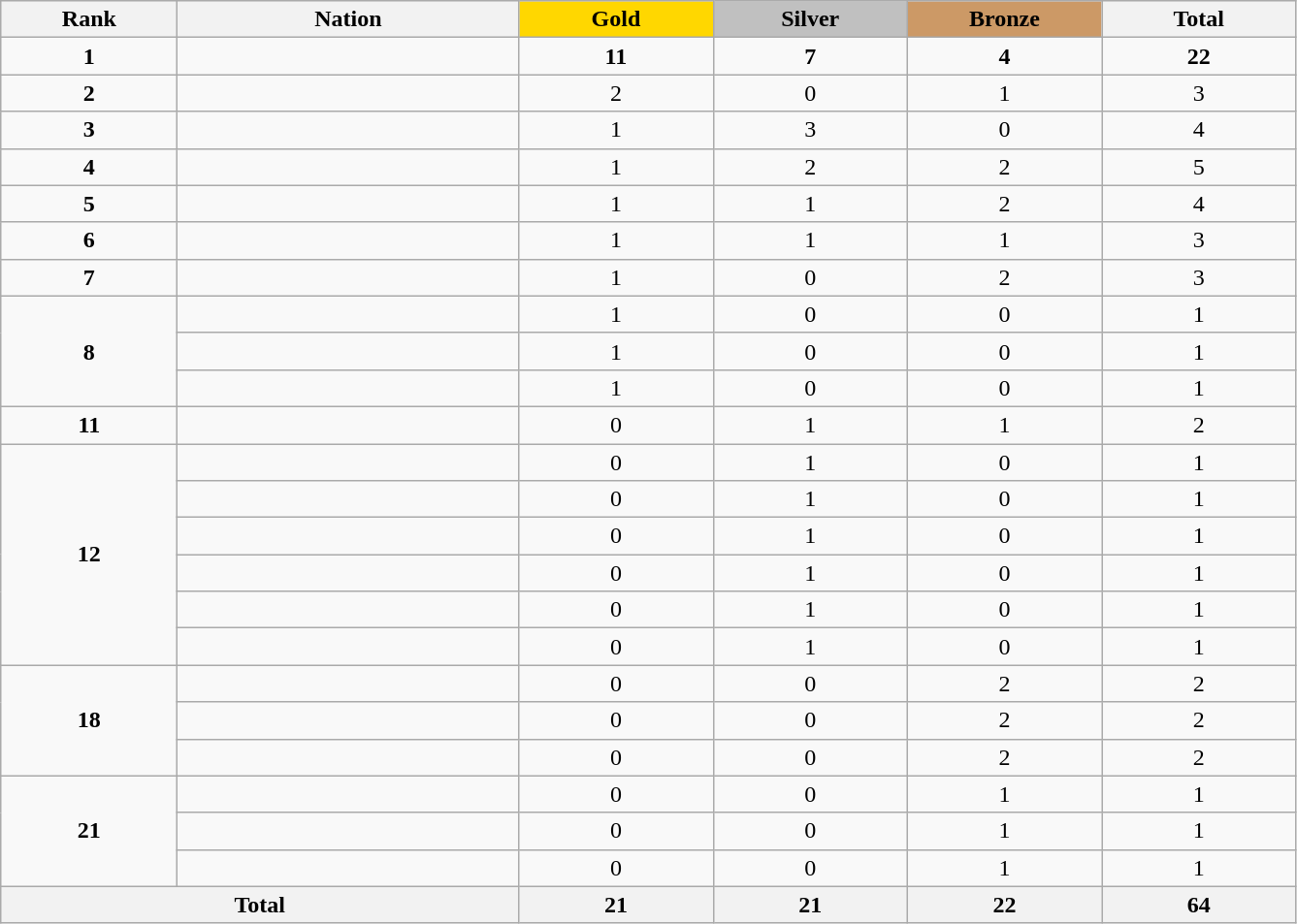<table class="wikitable collapsible autocollapse plainrowheaders" width=70.5% style="text-align:center;">
<tr style="background-color:#EDEDED;">
<th width=100px class="hintergrundfarbe5">Rank</th>
<th width=200px class="hintergrundfarbe6">Nation</th>
<th style="background:    gold; width:15%">Gold</th>
<th style="background:  silver; width:15%">Silver</th>
<th style="background: #CC9966; width:15%">Bronze</th>
<th class="hintergrundfarbe6" style="width:15%">Total</th>
</tr>
<tr>
<td><strong>1</strong></td>
<td align=left></td>
<td><strong>11</strong></td>
<td><strong>7</strong></td>
<td><strong>4</strong></td>
<td><strong>22</strong></td>
</tr>
<tr>
<td><strong>2</strong></td>
<td align=left></td>
<td>2</td>
<td>0</td>
<td>1</td>
<td>3</td>
</tr>
<tr>
<td><strong>3</strong></td>
<td align=left></td>
<td>1</td>
<td>3</td>
<td>0</td>
<td>4</td>
</tr>
<tr>
<td><strong>4</strong></td>
<td align=left></td>
<td>1</td>
<td>2</td>
<td>2</td>
<td>5</td>
</tr>
<tr>
<td><strong>5</strong></td>
<td align=left></td>
<td>1</td>
<td>1</td>
<td>2</td>
<td>4</td>
</tr>
<tr>
<td><strong>6</strong></td>
<td align=left></td>
<td>1</td>
<td>1</td>
<td>1</td>
<td>3</td>
</tr>
<tr>
<td><strong>7</strong></td>
<td align=left></td>
<td>1</td>
<td>0</td>
<td>2</td>
<td>3</td>
</tr>
<tr>
<td rowspan=3><strong>8</strong></td>
<td align=left></td>
<td>1</td>
<td>0</td>
<td>0</td>
<td>1</td>
</tr>
<tr>
<td align=left></td>
<td>1</td>
<td>0</td>
<td>0</td>
<td>1</td>
</tr>
<tr>
<td align=left></td>
<td>1</td>
<td>0</td>
<td>0</td>
<td>1</td>
</tr>
<tr>
<td><strong>11</strong></td>
<td align=left></td>
<td>0</td>
<td>1</td>
<td>1</td>
<td>2</td>
</tr>
<tr>
<td rowspan=6><strong>12</strong></td>
<td align=left></td>
<td>0</td>
<td>1</td>
<td>0</td>
<td>1</td>
</tr>
<tr>
<td align=left><em></em></td>
<td>0</td>
<td>1</td>
<td>0</td>
<td>1</td>
</tr>
<tr>
<td align=left></td>
<td>0</td>
<td>1</td>
<td>0</td>
<td>1</td>
</tr>
<tr>
<td align=left></td>
<td>0</td>
<td>1</td>
<td>0</td>
<td>1</td>
</tr>
<tr>
<td align=left></td>
<td>0</td>
<td>1</td>
<td>0</td>
<td>1</td>
</tr>
<tr>
<td align=left><em></em></td>
<td>0</td>
<td>1</td>
<td>0</td>
<td>1</td>
</tr>
<tr>
<td rowspan=3><strong>18</strong></td>
<td align=left></td>
<td>0</td>
<td>0</td>
<td>2</td>
<td>2</td>
</tr>
<tr>
<td align=left></td>
<td>0</td>
<td>0</td>
<td>2</td>
<td>2</td>
</tr>
<tr>
<td align=left></td>
<td>0</td>
<td>0</td>
<td>2</td>
<td>2</td>
</tr>
<tr>
<td rowspan=3><strong>21</strong></td>
<td align=left><em></em></td>
<td>0</td>
<td>0</td>
<td>1</td>
<td>1</td>
</tr>
<tr>
<td align=left></td>
<td>0</td>
<td>0</td>
<td>1</td>
<td>1</td>
</tr>
<tr>
<td align=left></td>
<td>0</td>
<td>0</td>
<td>1</td>
<td>1</td>
</tr>
<tr>
<th colspan=2>Total</th>
<th>21</th>
<th>21</th>
<th>22</th>
<th>64</th>
</tr>
</table>
